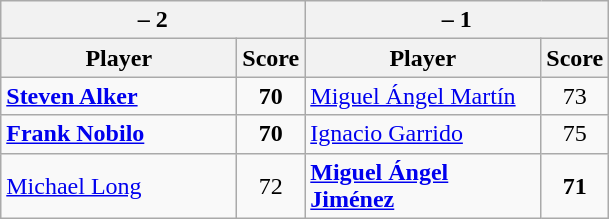<table class=wikitable>
<tr>
<th colspan=2> – 2</th>
<th colspan=2> – 1</th>
</tr>
<tr>
<th width=150>Player</th>
<th>Score</th>
<th width=150>Player</th>
<th>Score</th>
</tr>
<tr>
<td><strong><a href='#'>Steven Alker</a></strong></td>
<td align=center><strong>70</strong></td>
<td><a href='#'>Miguel Ángel Martín</a></td>
<td align=center>73</td>
</tr>
<tr>
<td><strong><a href='#'>Frank Nobilo</a></strong></td>
<td align=center><strong>70</strong></td>
<td><a href='#'>Ignacio Garrido</a></td>
<td align=center>75</td>
</tr>
<tr>
<td><a href='#'>Michael Long</a></td>
<td align=center>72</td>
<td><strong><a href='#'>Miguel Ángel Jiménez</a></strong></td>
<td align=center><strong>71</strong></td>
</tr>
</table>
